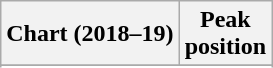<table class="wikitable sortable plainrowheaders" style="text-align:center">
<tr>
<th scope="col">Chart (2018–19)</th>
<th scope="col">Peak<br>position</th>
</tr>
<tr>
</tr>
<tr>
</tr>
<tr>
</tr>
<tr>
</tr>
</table>
